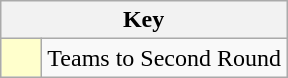<table class="wikitable" style="text-align: center;">
<tr>
<th colspan=2>Key</th>
</tr>
<tr>
<td style="background:#ffffcc; width:20px;"></td>
<td align=left>Teams to Second Round</td>
</tr>
</table>
